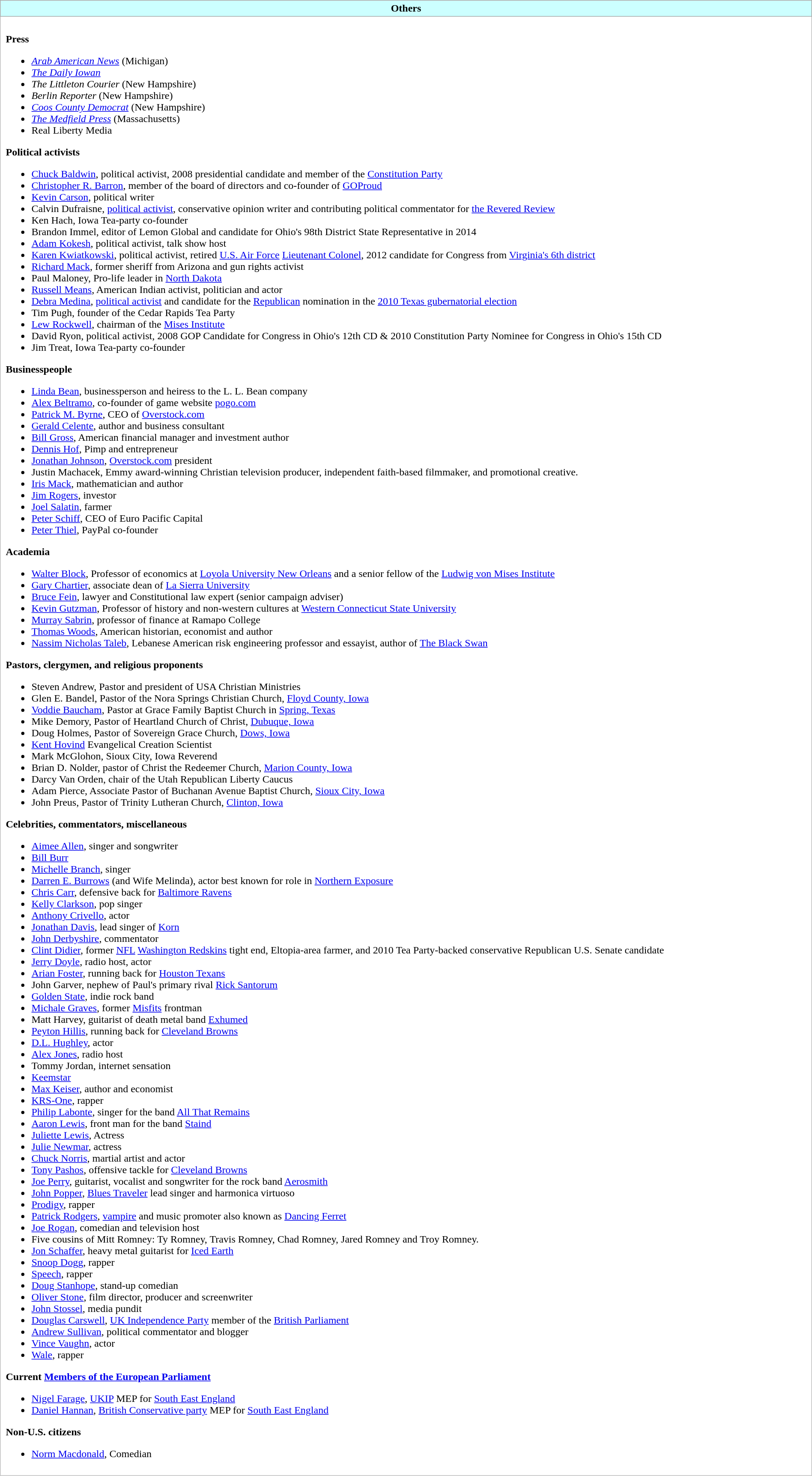<table class="wikitable sortable" style="width:100%; border:0; margin-top:0.2em;">
<tr>
<th style="background:#cff;">Others</th>
</tr>
<tr>
<td style="border:solid 1px silver; padding:8px; background:white;"><br><strong>Press</strong><ul><li><em><a href='#'>Arab American News</a></em> (Michigan)</li><li><em><a href='#'>The Daily Iowan</a></em></li><li><em>The Littleton Courier</em> (New Hampshire)</li><li><em>Berlin Reporter</em> (New Hampshire)</li><li><em><a href='#'>Coos County Democrat</a></em> (New Hampshire)</li><li><em><a href='#'>The Medfield Press</a></em> (Massachusetts)</li><li>Real Liberty Media</li></ul><strong>Political activists</strong><ul><li><a href='#'>Chuck Baldwin</a>, political activist, 2008 presidential candidate and member of the <a href='#'>Constitution Party</a></li><li><a href='#'>Christopher R. Barron</a>, member of the board of directors and co-founder of <a href='#'>GOProud</a></li><li><a href='#'>Kevin Carson</a>, political writer</li><li>Calvin Dufraisne, <a href='#'>political activist</a>, conservative opinion writer and contributing political commentator for <a href='#'>the Revered Review</a></li><li>Ken Hach, Iowa Tea-party co-founder</li><li>Brandon Immel, editor of Lemon Global and candidate for Ohio's 98th District State Representative in 2014</li><li><a href='#'>Adam Kokesh</a>, political activist, talk show host</li><li><a href='#'>Karen Kwiatkowski</a>, political activist, retired <a href='#'>U.S. Air Force</a> <a href='#'>Lieutenant Colonel</a>, 2012 candidate for Congress from <a href='#'>Virginia's 6th district</a></li><li><a href='#'>Richard Mack</a>, former sheriff from Arizona and gun rights activist</li><li>Paul Maloney, Pro-life leader in <a href='#'>North Dakota</a></li><li><a href='#'>Russell Means</a>, American Indian activist, politician and actor</li><li><a href='#'>Debra Medina</a>, <a href='#'>political activist</a> and candidate for the <a href='#'>Republican</a> nomination in the <a href='#'>2010 Texas gubernatorial election</a></li><li>Tim Pugh, founder of the Cedar Rapids Tea Party</li><li><a href='#'>Lew Rockwell</a>, chairman of the <a href='#'>Mises Institute</a></li><li>David Ryon, political activist, 2008 GOP Candidate for Congress in Ohio's 12th CD & 2010 Constitution Party Nominee for Congress in Ohio's 15th CD</li><li>Jim Treat, Iowa Tea-party co-founder</li></ul><strong>Businesspeople</strong><ul><li><a href='#'>Linda Bean</a>, businessperson and heiress to the L. L. Bean company</li><li><a href='#'>Alex Beltramo</a>, co-founder of game website <a href='#'>pogo.com</a></li><li><a href='#'>Patrick M. Byrne</a>, CEO of <a href='#'>Overstock.com</a></li><li><a href='#'>Gerald Celente</a>, author and business consultant</li><li><a href='#'>Bill Gross</a>, American financial manager and investment author</li><li><a href='#'>Dennis Hof</a>, Pimp and entrepreneur</li><li><a href='#'>Jonathan Johnson</a>, <a href='#'>Overstock.com</a> president</li><li>Justin Machacek, Emmy award-winning Christian television producer, independent faith-based filmmaker, and promotional creative.</li><li><a href='#'>Iris Mack</a>, mathematician and author</li><li><a href='#'>Jim Rogers</a>, investor</li><li><a href='#'>Joel Salatin</a>, farmer</li><li><a href='#'>Peter Schiff</a>, CEO of Euro Pacific Capital</li><li><a href='#'>Peter Thiel</a>, PayPal co-founder</li></ul><strong>Academia</strong><ul><li><a href='#'>Walter Block</a>, Professor of economics at <a href='#'>Loyola University New Orleans</a> and a senior fellow of the <a href='#'>Ludwig von Mises Institute</a></li><li><a href='#'>Gary Chartier</a>, associate dean of <a href='#'>La Sierra University</a></li><li><a href='#'>Bruce Fein</a>, lawyer and Constitutional law expert (senior campaign adviser)</li><li><a href='#'>Kevin Gutzman</a>, Professor of history and non-western cultures at <a href='#'>Western Connecticut State University</a></li><li><a href='#'>Murray Sabrin</a>, professor of finance at Ramapo College</li><li><a href='#'>Thomas Woods</a>, American historian, economist and author</li><li><a href='#'>Nassim Nicholas Taleb</a>, Lebanese American risk engineering professor and essayist, author of <a href='#'>The Black Swan</a></li></ul><strong>Pastors, clergymen, and religious proponents</strong><ul><li>Steven Andrew, Pastor and president of USA Christian Ministries</li><li>Glen E. Bandel, Pastor of the Nora Springs Christian Church, <a href='#'>Floyd County, Iowa</a></li><li><a href='#'>Voddie Baucham</a>, Pastor at Grace Family Baptist Church in <a href='#'>Spring, Texas</a></li><li>Mike Demory, Pastor of Heartland Church of Christ, <a href='#'>Dubuque, Iowa</a></li><li>Doug Holmes, Pastor of Sovereign Grace Church, <a href='#'>Dows, Iowa</a></li><li><a href='#'>Kent Hovind</a> Evangelical Creation Scientist</li><li>Mark McGlohon, Sioux City, Iowa Reverend</li><li>Brian D. Nolder, pastor of Christ the Redeemer Church, <a href='#'>Marion County, Iowa</a></li><li>Darcy Van Orden, chair of the Utah Republican Liberty Caucus</li><li>Adam Pierce, Associate Pastor of Buchanan Avenue Baptist Church, <a href='#'>Sioux City, Iowa</a></li><li>John Preus, Pastor of Trinity Lutheran Church, <a href='#'>Clinton, Iowa</a></li></ul><strong>Celebrities, commentators, miscellaneous</strong><ul><li><a href='#'>Aimee Allen</a>, singer and songwriter</li><li><a href='#'>Bill Burr</a></li><li><a href='#'>Michelle Branch</a>, singer</li><li><a href='#'>Darren E. Burrows</a> (and Wife Melinda), actor best known for role in <a href='#'>Northern Exposure</a></li><li><a href='#'>Chris Carr</a>, defensive back for <a href='#'>Baltimore Ravens</a></li><li><a href='#'>Kelly Clarkson</a>, pop singer</li><li><a href='#'>Anthony Crivello</a>, actor</li><li><a href='#'>Jonathan Davis</a>, lead singer of <a href='#'>Korn</a></li><li><a href='#'>John Derbyshire</a>, commentator</li><li><a href='#'>Clint Didier</a>, former <a href='#'>NFL</a> <a href='#'>Washington Redskins</a> tight end, Eltopia-area farmer, and 2010 Tea Party-backed conservative Republican U.S. Senate candidate</li><li><a href='#'>Jerry Doyle</a>, radio host, actor</li><li><a href='#'>Arian Foster</a>, running back for <a href='#'>Houston Texans</a></li><li>John Garver, nephew of Paul's primary rival <a href='#'>Rick Santorum</a></li><li><a href='#'>Golden State</a>, indie rock band</li><li><a href='#'>Michale Graves</a>, former <a href='#'>Misfits</a> frontman</li><li>Matt Harvey, guitarist of death metal band <a href='#'>Exhumed</a></li><li><a href='#'>Peyton Hillis</a>, running back for <a href='#'>Cleveland Browns</a></li><li><a href='#'>D.L. Hughley</a>, actor</li><li><a href='#'>Alex Jones</a>, radio host</li><li>Tommy Jordan, internet sensation</li><li><a href='#'>Keemstar</a></li><li><a href='#'>Max Keiser</a>, author and economist</li><li><a href='#'>KRS-One</a>, rapper</li><li><a href='#'>Philip Labonte</a>, singer for the band <a href='#'>All That Remains</a></li><li><a href='#'>Aaron Lewis</a>, front man for the band <a href='#'>Staind</a></li><li><a href='#'>Juliette Lewis</a>, Actress</li><li><a href='#'>Julie Newmar</a>, actress</li><li><a href='#'>Chuck Norris</a>, martial artist and actor</li><li><a href='#'>Tony Pashos</a>, offensive tackle for <a href='#'>Cleveland Browns</a></li><li><a href='#'>Joe Perry</a>, guitarist, vocalist and songwriter for the rock band <a href='#'>Aerosmith</a></li><li><a href='#'>John Popper</a>, <a href='#'>Blues Traveler</a> lead singer and harmonica virtuoso</li><li><a href='#'>Prodigy</a>, rapper</li><li><a href='#'>Patrick Rodgers</a>, <a href='#'>vampire</a> and music promoter also known as <a href='#'>Dancing Ferret</a></li><li><a href='#'>Joe Rogan</a>, comedian and television host</li><li>Five cousins of Mitt Romney: Ty Romney, Travis Romney, Chad Romney, Jared Romney and Troy Romney.</li><li><a href='#'>Jon Schaffer</a>, heavy metal guitarist for <a href='#'>Iced Earth</a></li><li><a href='#'>Snoop Dogg</a>, rapper</li><li><a href='#'>Speech</a>, rapper</li><li><a href='#'>Doug Stanhope</a>, stand-up comedian</li><li><a href='#'>Oliver Stone</a>, film director, producer and screenwriter</li><li><a href='#'>John Stossel</a>, media pundit</li><li><a href='#'>Douglas Carswell</a>, <a href='#'>UK Independence Party</a> member of the <a href='#'>British Parliament</a></li><li><a href='#'>Andrew Sullivan</a>, political commentator and blogger</li><li><a href='#'>Vince Vaughn</a>, actor</li><li><a href='#'>Wale</a>, rapper</li></ul><strong>Current <a href='#'>Members of the European Parliament</a></strong><ul><li><a href='#'>Nigel Farage</a>, <a href='#'>UKIP</a> MEP for <a href='#'>South East England</a></li><li><a href='#'>Daniel Hannan</a>, <a href='#'>British Conservative party</a> MEP for <a href='#'>South East England</a></li></ul><strong>Non-U.S. citizens</strong><ul><li><a href='#'>Norm Macdonald</a>, Comedian</li></ul></td>
</tr>
</table>
